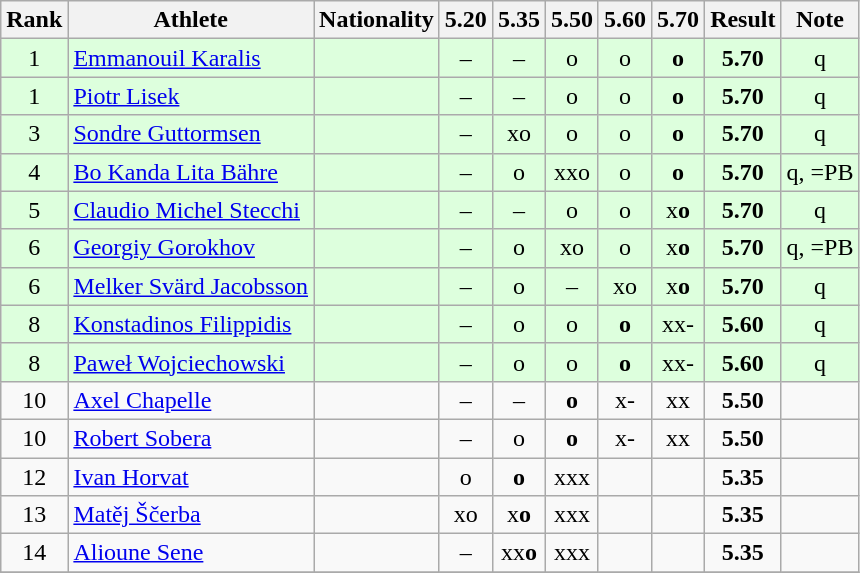<table class="wikitable sortable" style="text-align:center">
<tr>
<th>Rank</th>
<th>Athlete</th>
<th>Nationality</th>
<th>5.20</th>
<th>5.35</th>
<th>5.50</th>
<th>5.60</th>
<th>5.70</th>
<th>Result</th>
<th>Note</th>
</tr>
<tr bgcolor=ddffdd>
<td>1</td>
<td align=left><a href='#'>Emmanouil Karalis</a></td>
<td align=left></td>
<td>–</td>
<td>–</td>
<td>o</td>
<td>o</td>
<td><strong>o</strong></td>
<td><strong>5.70</strong></td>
<td>q</td>
</tr>
<tr bgcolor=ddffdd>
<td>1</td>
<td align=left><a href='#'>Piotr Lisek</a></td>
<td align=left></td>
<td>–</td>
<td>–</td>
<td>o</td>
<td>o</td>
<td><strong>o</strong></td>
<td><strong>5.70</strong></td>
<td>q</td>
</tr>
<tr bgcolor=ddffdd>
<td>3</td>
<td align=left><a href='#'>Sondre Guttormsen</a></td>
<td align=left></td>
<td>–</td>
<td>xo</td>
<td>o</td>
<td>o</td>
<td><strong>o</strong></td>
<td><strong>5.70</strong></td>
<td>q</td>
</tr>
<tr bgcolor=ddffdd>
<td>4</td>
<td align=left><a href='#'>Bo Kanda Lita Bähre</a></td>
<td align=left></td>
<td>–</td>
<td>o</td>
<td>xxo</td>
<td>o</td>
<td><strong>o</strong></td>
<td><strong>5.70</strong></td>
<td>q, =PB</td>
</tr>
<tr bgcolor=ddffdd>
<td>5</td>
<td align=left><a href='#'>Claudio Michel Stecchi</a></td>
<td align=left></td>
<td>–</td>
<td>–</td>
<td>o</td>
<td>o</td>
<td>x<strong>o</strong></td>
<td><strong>5.70</strong></td>
<td>q</td>
</tr>
<tr bgcolor=ddffdd>
<td>6</td>
<td align=left><a href='#'>Georgiy Gorokhov</a></td>
<td align=left></td>
<td>–</td>
<td>o</td>
<td>xo</td>
<td>o</td>
<td>x<strong>o</strong></td>
<td><strong>5.70</strong></td>
<td>q, =PB</td>
</tr>
<tr bgcolor=ddffdd>
<td>6</td>
<td align=left><a href='#'>Melker Svärd Jacobsson</a></td>
<td align=left></td>
<td>–</td>
<td>o</td>
<td>–</td>
<td>xo</td>
<td>x<strong>o</strong></td>
<td><strong>5.70</strong></td>
<td>q</td>
</tr>
<tr bgcolor=ddffdd>
<td>8</td>
<td align=left><a href='#'>Konstadinos Filippidis</a></td>
<td align=left></td>
<td>–</td>
<td>o</td>
<td>o</td>
<td><strong>o</strong></td>
<td>xx-</td>
<td><strong>5.60</strong></td>
<td>q</td>
</tr>
<tr bgcolor=ddffdd>
<td>8</td>
<td align=left><a href='#'>Paweł Wojciechowski</a></td>
<td align=left></td>
<td>–</td>
<td>o</td>
<td>o</td>
<td><strong>o</strong></td>
<td>xx-</td>
<td><strong>5.60</strong></td>
<td>q</td>
</tr>
<tr>
<td>10</td>
<td align=left><a href='#'>Axel Chapelle</a></td>
<td align=left></td>
<td>–</td>
<td>–</td>
<td><strong>o</strong></td>
<td>x-</td>
<td>xx</td>
<td><strong>5.50</strong></td>
<td></td>
</tr>
<tr>
<td>10</td>
<td align=left><a href='#'>Robert Sobera</a></td>
<td align=left></td>
<td>–</td>
<td>o</td>
<td><strong>o</strong></td>
<td>x-</td>
<td>xx</td>
<td><strong>5.50</strong></td>
<td></td>
</tr>
<tr>
<td>12</td>
<td align=left><a href='#'>Ivan Horvat</a></td>
<td align=left></td>
<td>o</td>
<td><strong>o</strong></td>
<td>xxx</td>
<td></td>
<td></td>
<td><strong>5.35</strong></td>
<td></td>
</tr>
<tr>
<td>13</td>
<td align=left><a href='#'>Matěj Ščerba</a></td>
<td align=left></td>
<td>xo</td>
<td>x<strong>o</strong></td>
<td>xxx</td>
<td></td>
<td></td>
<td><strong>5.35</strong></td>
<td></td>
</tr>
<tr>
<td>14</td>
<td align=left><a href='#'>Alioune Sene</a></td>
<td align=left></td>
<td>–</td>
<td>xx<strong>o</strong></td>
<td>xxx</td>
<td></td>
<td></td>
<td><strong>5.35</strong></td>
<td></td>
</tr>
<tr>
</tr>
</table>
